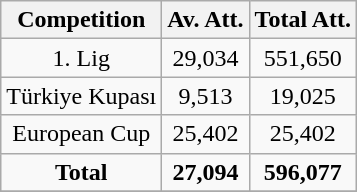<table class="wikitable" style="text-align: center">
<tr>
<th>Competition</th>
<th>Av. Att.</th>
<th>Total Att.</th>
</tr>
<tr>
<td>1. Lig</td>
<td>29,034</td>
<td>551,650</td>
</tr>
<tr>
<td>Türkiye Kupası</td>
<td>9,513</td>
<td>19,025</td>
</tr>
<tr>
<td>European Cup</td>
<td>25,402</td>
<td>25,402</td>
</tr>
<tr>
<td><strong>Total</strong></td>
<td><strong>27,094</strong></td>
<td><strong>596,077</strong></td>
</tr>
<tr>
</tr>
</table>
